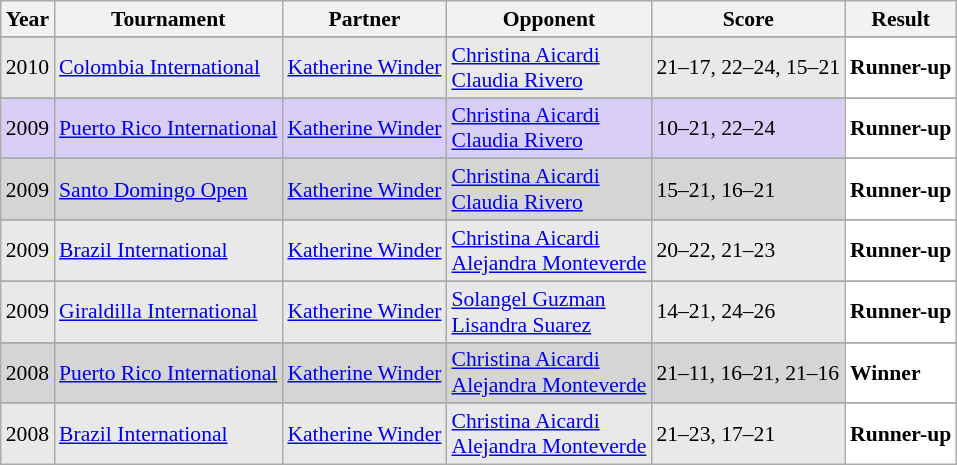<table class="sortable wikitable" style="font-size: 90%;">
<tr>
<th>Year</th>
<th>Tournament</th>
<th>Partner</th>
<th>Opponent</th>
<th>Score</th>
<th>Result</th>
</tr>
<tr>
</tr>
<tr style="background:#E9E9E9">
<td align="center">2010</td>
<td align="left"><a href='#'>Colombia International</a></td>
<td align="left"> <a href='#'>Katherine Winder</a></td>
<td align="left"> <a href='#'>Christina Aicardi</a><br> <a href='#'>Claudia Rivero</a></td>
<td align="left">21–17, 22–24, 15–21</td>
<td style="text-align:left; background:white"> <strong>Runner-up</strong></td>
</tr>
<tr>
</tr>
<tr style="background:#D8CEF6">
<td align="center">2009</td>
<td align="left"><a href='#'>Puerto Rico International</a></td>
<td align="left"> <a href='#'>Katherine Winder</a></td>
<td align="left"> <a href='#'>Christina Aicardi</a><br> <a href='#'>Claudia Rivero</a></td>
<td align="left">10–21, 22–24</td>
<td style="text-align:left; background:white"> <strong>Runner-up</strong></td>
</tr>
<tr>
</tr>
<tr style="background:#D5D5D5">
<td align="center">2009</td>
<td align="left"><a href='#'>Santo Domingo Open</a></td>
<td align="left"> <a href='#'>Katherine Winder</a></td>
<td align="left"> <a href='#'>Christina Aicardi</a><br> <a href='#'>Claudia Rivero</a></td>
<td align="left">15–21, 16–21</td>
<td style="text-align:left; background:white"> <strong>Runner-up</strong></td>
</tr>
<tr>
</tr>
<tr style="background:#E9E9E9">
<td align="center">2009</td>
<td align="left"><a href='#'>Brazil International</a></td>
<td align="left"> <a href='#'>Katherine Winder</a></td>
<td align="left"> <a href='#'>Christina Aicardi</a><br> <a href='#'>Alejandra Monteverde</a></td>
<td align="left">20–22, 21–23</td>
<td style="text-align:left; background:white"> <strong>Runner-up</strong></td>
</tr>
<tr>
</tr>
<tr style="background:#E9E9E9">
<td align="center">2009</td>
<td align="left"><a href='#'>Giraldilla International</a></td>
<td align="left"> <a href='#'>Katherine Winder</a></td>
<td align="left"> <a href='#'>Solangel Guzman</a><br> <a href='#'>Lisandra Suarez</a></td>
<td align="left">14–21, 24–26</td>
<td style="text-align:left; background:white"> <strong>Runner-up</strong></td>
</tr>
<tr>
</tr>
<tr style="background:#D5D5D5">
<td align="center">2008</td>
<td align="left"><a href='#'>Puerto Rico International</a></td>
<td align="left"> <a href='#'>Katherine Winder</a></td>
<td align="left"> <a href='#'>Christina Aicardi</a><br> <a href='#'>Alejandra Monteverde</a></td>
<td align="left">21–11, 16–21, 21–16</td>
<td style="text-align:left; background:white"> <strong>Winner</strong></td>
</tr>
<tr>
</tr>
<tr style="background:#E9E9E9">
<td align="center">2008</td>
<td align="left"><a href='#'>Brazil International</a></td>
<td align="left"> <a href='#'>Katherine Winder</a></td>
<td align="left"> <a href='#'>Christina Aicardi</a><br> <a href='#'>Alejandra Monteverde</a></td>
<td align="left">21–23, 17–21</td>
<td style="text-align:left; background:white"> <strong>Runner-up</strong></td>
</tr>
</table>
